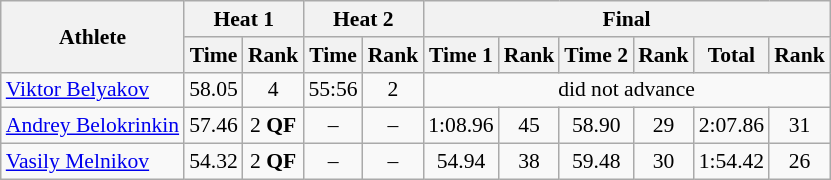<table class="wikitable" style="font-size:90%">
<tr>
<th rowspan="2">Athlete</th>
<th colspan="2">Heat 1</th>
<th colspan="2">Heat 2</th>
<th colspan="6">Final</th>
</tr>
<tr>
<th>Time</th>
<th>Rank</th>
<th>Time</th>
<th>Rank</th>
<th>Time 1</th>
<th>Rank</th>
<th>Time 2</th>
<th>Rank</th>
<th>Total</th>
<th>Rank</th>
</tr>
<tr>
<td><a href='#'>Viktor Belyakov</a></td>
<td align="center">58.05</td>
<td align="center">4</td>
<td align="center">55:56</td>
<td align="center">2</td>
<td colspan="6" align="center">did not advance</td>
</tr>
<tr>
<td><a href='#'>Andrey Belokrinkin</a></td>
<td align="center">57.46</td>
<td align="center">2 <strong>QF</strong></td>
<td align="center">–</td>
<td align="center">–</td>
<td align="center">1:08.96</td>
<td align="center">45</td>
<td align="center">58.90</td>
<td align="center">29</td>
<td align="center">2:07.86</td>
<td align="center">31</td>
</tr>
<tr>
<td><a href='#'>Vasily Melnikov</a></td>
<td align="center">54.32</td>
<td align="center">2 <strong>QF</strong></td>
<td align="center">–</td>
<td align="center">–</td>
<td align="center">54.94</td>
<td align="center">38</td>
<td align="center">59.48</td>
<td align="center">30</td>
<td align="center">1:54.42</td>
<td align="center">26</td>
</tr>
</table>
